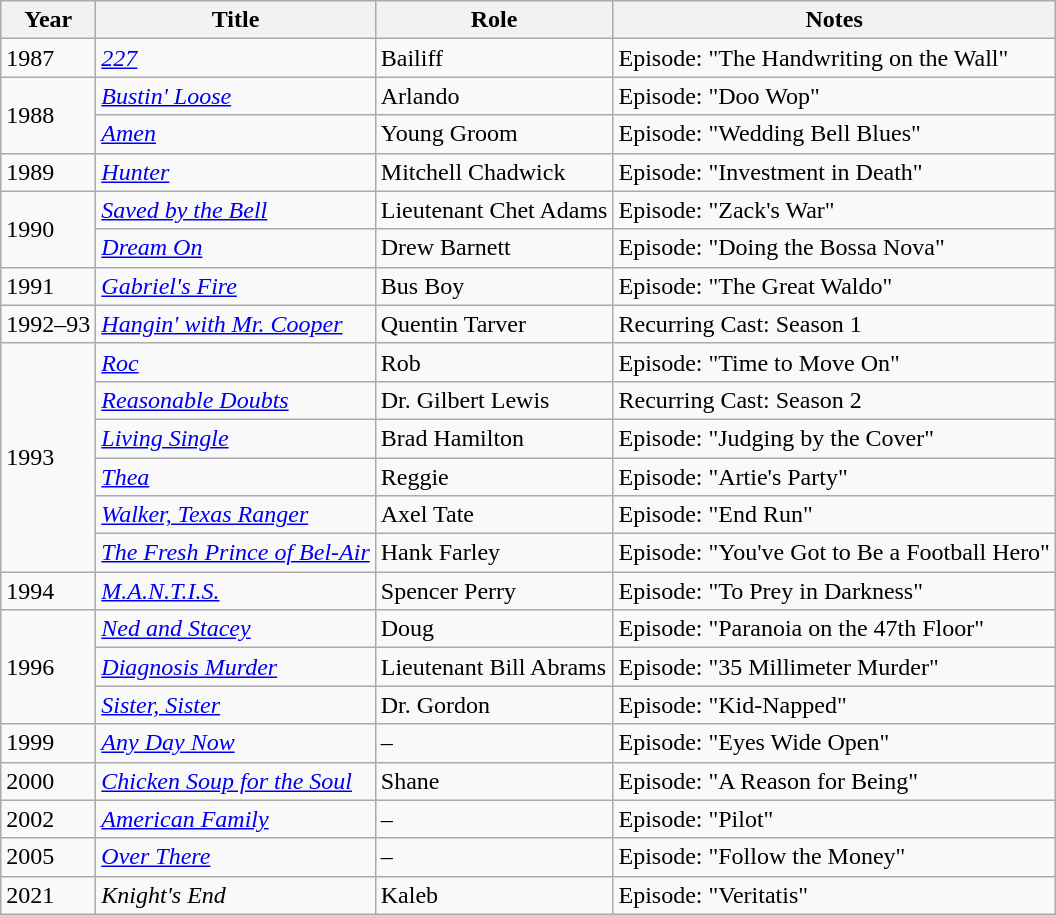<table class="wikitable sortable">
<tr>
<th>Year</th>
<th>Title</th>
<th>Role</th>
<th>Notes</th>
</tr>
<tr>
<td>1987</td>
<td><em><a href='#'>227</a></em></td>
<td>Bailiff</td>
<td>Episode: "The Handwriting on the Wall"</td>
</tr>
<tr>
<td rowspan=2>1988</td>
<td><em><a href='#'>Bustin' Loose</a></em></td>
<td>Arlando</td>
<td>Episode: "Doo Wop"</td>
</tr>
<tr>
<td><em><a href='#'>Amen</a></em></td>
<td>Young Groom</td>
<td>Episode: "Wedding Bell Blues"</td>
</tr>
<tr>
<td>1989</td>
<td><em><a href='#'>Hunter</a></em></td>
<td>Mitchell Chadwick</td>
<td>Episode: "Investment in Death"</td>
</tr>
<tr>
<td rowspan=2>1990</td>
<td><em><a href='#'>Saved by the Bell</a></em></td>
<td>Lieutenant Chet Adams</td>
<td>Episode: "Zack's War"</td>
</tr>
<tr>
<td><em><a href='#'>Dream On</a></em></td>
<td>Drew Barnett</td>
<td>Episode: "Doing the Bossa Nova"</td>
</tr>
<tr>
<td>1991</td>
<td><em><a href='#'>Gabriel's Fire</a></em></td>
<td>Bus Boy</td>
<td>Episode: "The Great Waldo"</td>
</tr>
<tr>
<td>1992–93</td>
<td><em><a href='#'>Hangin' with Mr. Cooper</a></em></td>
<td>Quentin Tarver</td>
<td>Recurring Cast: Season 1</td>
</tr>
<tr>
<td rowspan=6>1993</td>
<td><em><a href='#'>Roc</a></em></td>
<td>Rob</td>
<td>Episode: "Time to Move On"</td>
</tr>
<tr>
<td><em><a href='#'>Reasonable Doubts</a></em></td>
<td>Dr. Gilbert Lewis</td>
<td>Recurring Cast: Season 2</td>
</tr>
<tr>
<td><em><a href='#'>Living Single</a></em></td>
<td>Brad Hamilton</td>
<td>Episode: "Judging by the Cover"</td>
</tr>
<tr>
<td><em><a href='#'>Thea</a></em></td>
<td>Reggie</td>
<td>Episode: "Artie's Party"</td>
</tr>
<tr>
<td><em><a href='#'>Walker, Texas Ranger</a></em></td>
<td>Axel Tate</td>
<td>Episode: "End Run"</td>
</tr>
<tr>
<td><em><a href='#'>The Fresh Prince of Bel-Air</a></em></td>
<td>Hank Farley</td>
<td>Episode: "You've Got to Be a Football Hero"</td>
</tr>
<tr>
<td>1994</td>
<td><em><a href='#'>M.A.N.T.I.S.</a></em></td>
<td>Spencer Perry</td>
<td>Episode: "To Prey in Darkness"</td>
</tr>
<tr>
<td rowspan=3>1996</td>
<td><em><a href='#'>Ned and Stacey</a></em></td>
<td>Doug</td>
<td>Episode: "Paranoia on the 47th Floor"</td>
</tr>
<tr>
<td><em><a href='#'>Diagnosis Murder</a></em></td>
<td>Lieutenant Bill Abrams</td>
<td>Episode: "35 Millimeter Murder"</td>
</tr>
<tr>
<td><em><a href='#'>Sister, Sister</a></em></td>
<td>Dr. Gordon</td>
<td>Episode: "Kid-Napped"</td>
</tr>
<tr>
<td>1999</td>
<td><em><a href='#'>Any Day Now</a></em></td>
<td>–</td>
<td>Episode: "Eyes Wide Open"</td>
</tr>
<tr>
<td>2000</td>
<td><em><a href='#'>Chicken Soup for the Soul</a></em></td>
<td>Shane</td>
<td>Episode: "A Reason for Being"</td>
</tr>
<tr>
<td>2002</td>
<td><em><a href='#'>American Family</a></em></td>
<td>–</td>
<td>Episode: "Pilot"</td>
</tr>
<tr>
<td>2005</td>
<td><em><a href='#'>Over There</a></em></td>
<td>–</td>
<td>Episode: "Follow the Money"</td>
</tr>
<tr>
<td>2021</td>
<td><em>Knight's End</em></td>
<td>Kaleb</td>
<td>Episode: "Veritatis"</td>
</tr>
</table>
